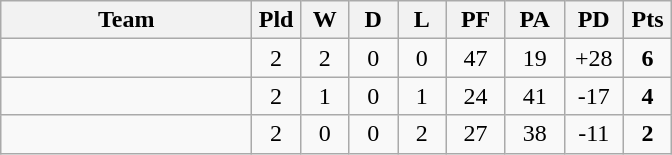<table class="wikitable" style="text-align:center;">
<tr>
<th width=160>Team</th>
<th width=25 abbr="Played">Pld</th>
<th width=25 abbr="Won">W</th>
<th width=25 abbr="Drawn">D</th>
<th width=25 abbr="Lost">L</th>
<th width=32 abbr="Points for">PF</th>
<th width=32 abbr="Points against">PA</th>
<th width=32 abbr="Points difference">PD</th>
<th width=25 abbr="Points">Pts</th>
</tr>
<tr>
<td align=left></td>
<td>2</td>
<td>2</td>
<td>0</td>
<td>0</td>
<td>47</td>
<td>19</td>
<td>+28</td>
<td><strong>6</strong></td>
</tr>
<tr>
<td align=left></td>
<td>2</td>
<td>1</td>
<td>0</td>
<td>1</td>
<td>24</td>
<td>41</td>
<td>-17</td>
<td><strong>4</strong></td>
</tr>
<tr>
<td align=left></td>
<td>2</td>
<td>0</td>
<td>0</td>
<td>2</td>
<td>27</td>
<td>38</td>
<td>-11</td>
<td><strong>2</strong></td>
</tr>
</table>
